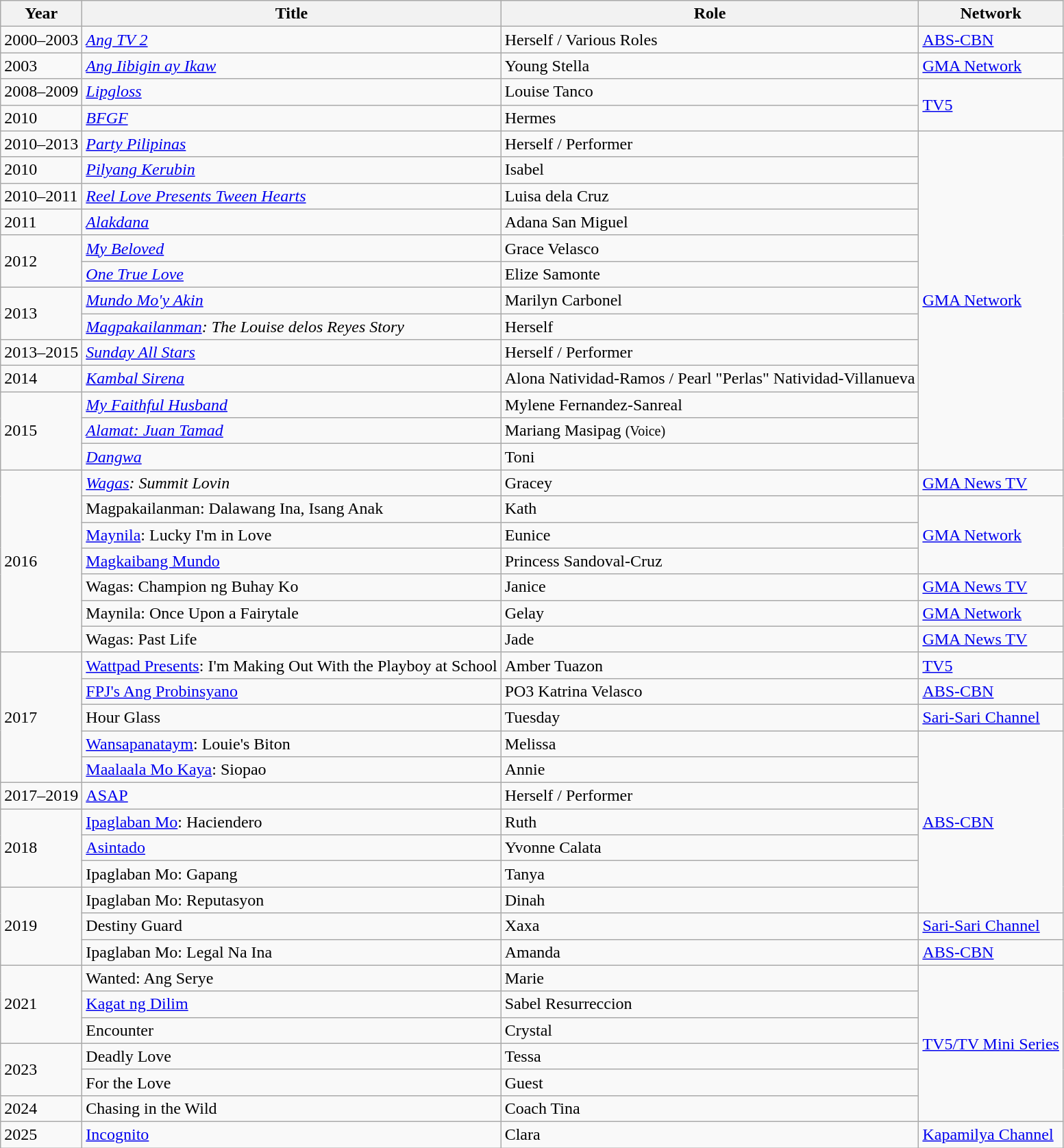<table class="wikitable sortable">
<tr>
<th>Year</th>
<th>Title</th>
<th>Role</th>
<th>Network</th>
</tr>
<tr>
<td>2000–2003</td>
<td><em><a href='#'>Ang TV 2</a></em></td>
<td>Herself / Various Roles</td>
<td><a href='#'>ABS-CBN</a></td>
</tr>
<tr>
<td>2003</td>
<td><em><a href='#'>Ang Iibigin ay Ikaw</a></em></td>
<td>Young Stella</td>
<td><a href='#'>GMA Network</a></td>
</tr>
<tr>
<td>2008–2009</td>
<td><em><a href='#'>Lipgloss</a></em></td>
<td>Louise Tanco</td>
<td rowspan="2"><a href='#'>TV5</a></td>
</tr>
<tr>
<td>2010</td>
<td><em><a href='#'>BFGF</a></em></td>
<td>Hermes</td>
</tr>
<tr>
<td>2010–2013</td>
<td><em><a href='#'>Party Pilipinas</a></em></td>
<td>Herself / Performer</td>
<td rowspan="13"><a href='#'>GMA Network</a></td>
</tr>
<tr>
<td>2010</td>
<td><em><a href='#'>Pilyang Kerubin</a></em></td>
<td>Isabel</td>
</tr>
<tr>
<td>2010–2011</td>
<td><em><a href='#'>Reel Love Presents Tween Hearts</a></em></td>
<td>Luisa dela Cruz</td>
</tr>
<tr>
<td>2011</td>
<td><em><a href='#'>Alakdana</a></em></td>
<td>Adana San Miguel</td>
</tr>
<tr>
<td rowspan="2">2012</td>
<td><em><a href='#'>My Beloved</a></em></td>
<td>Grace Velasco</td>
</tr>
<tr>
<td><em><a href='#'>One True Love</a></em></td>
<td>Elize Samonte</td>
</tr>
<tr>
<td rowspan="2">2013</td>
<td><em><a href='#'>Mundo Mo'y Akin</a></em></td>
<td>Marilyn Carbonel</td>
</tr>
<tr>
<td><em><a href='#'>Magpakailanman</a>: The Louise delos Reyes Story</em></td>
<td>Herself</td>
</tr>
<tr>
<td>2013–2015</td>
<td><em><a href='#'>Sunday All Stars</a></em></td>
<td>Herself / Performer</td>
</tr>
<tr>
<td>2014</td>
<td><em><a href='#'>Kambal Sirena</a></em></td>
<td>Alona Natividad-Ramos / Pearl "Perlas" Natividad-Villanueva</td>
</tr>
<tr>
<td rowspan="3">2015</td>
<td><em><a href='#'>My Faithful Husband</a></em></td>
<td>Mylene Fernandez-Sanreal</td>
</tr>
<tr>
<td><em><a href='#'>Alamat: Juan Tamad</a></em></td>
<td>Mariang Masipag <small>(Voice)</small></td>
</tr>
<tr>
<td><em><a href='#'>Dangwa</a></em></td>
<td>Toni</td>
</tr>
<tr>
<td rowspan="7">2016</td>
<td><em><a href='#'>Wagas</a>: Summit Lovin<strong></td>
<td>Gracey</td>
<td><a href='#'>GMA News TV</a></td>
</tr>
<tr>
<td></em>Magpakailanman: Dalawang Ina, Isang Anak<em></td>
<td>Kath</td>
<td rowspan="3"><a href='#'>GMA Network</a></td>
</tr>
<tr>
<td></em><a href='#'>Maynila</a>: Lucky I'm in Love<em></td>
<td>Eunice</td>
</tr>
<tr>
<td></em><a href='#'>Magkaibang Mundo</a><em></td>
<td>Princess Sandoval-Cruz</td>
</tr>
<tr>
<td></em>Wagas: Champion ng Buhay Ko<em></td>
<td>Janice</td>
<td><a href='#'>GMA News TV</a></td>
</tr>
<tr>
<td></em>Maynila: Once Upon a Fairytale<em></td>
<td>Gelay</td>
<td><a href='#'>GMA Network</a></td>
</tr>
<tr>
<td></em>Wagas: Past Life<em></td>
<td>Jade</td>
<td><a href='#'>GMA News TV</a></td>
</tr>
<tr>
<td rowspan="5">2017</td>
<td></em><a href='#'>Wattpad Presents</a>: I'm Making Out With the Playboy at School<em></td>
<td>Amber Tuazon</td>
<td><a href='#'>TV5</a></td>
</tr>
<tr>
<td></em><a href='#'>FPJ's Ang Probinsyano</a><em></td>
<td>PO3 Katrina Velasco</td>
<td><a href='#'>ABS-CBN</a></td>
</tr>
<tr>
<td></em>Hour Glass<em></td>
<td>Tuesday</td>
<td><a href='#'>Sari-Sari Channel</a></td>
</tr>
<tr>
<td></em><a href='#'>Wansapanataym</a>: Louie's Biton<em></td>
<td>Melissa</td>
<td rowspan="7"><a href='#'>ABS-CBN</a></td>
</tr>
<tr>
<td></em><a href='#'>Maalaala Mo Kaya</a>: Siopao<em></td>
<td>Annie</td>
</tr>
<tr>
<td>2017–2019</td>
<td><a href='#'></em>ASAP<em></a></td>
<td>Herself / Performer</td>
</tr>
<tr>
<td rowspan="3">2018</td>
<td></em><a href='#'>Ipaglaban Mo</a>: Haciendero<em></td>
<td>Ruth</td>
</tr>
<tr>
<td></em><a href='#'>Asintado</a><em></td>
<td>Yvonne Calata</td>
</tr>
<tr>
<td></em>Ipaglaban Mo: Gapang<em></td>
<td>Tanya</td>
</tr>
<tr>
<td rowspan="3">2019</td>
<td></em>Ipaglaban Mo: Reputasyon<em></td>
<td>Dinah</td>
</tr>
<tr>
<td></em>Destiny Guard<em></td>
<td>Xaxa</td>
<td><a href='#'>Sari-Sari Channel</a></td>
</tr>
<tr>
<td></em>Ipaglaban Mo: Legal Na Ina<em></td>
<td>Amanda</td>
<td><a href='#'>ABS-CBN</a></td>
</tr>
<tr>
<td rowspan="3">2021</td>
<td></em>Wanted: Ang Serye<em></td>
<td>Marie</td>
<td rowspan="6"><a href='#'>TV5/TV Mini Series</a></td>
</tr>
<tr>
<td></em><a href='#'>Kagat ng Dilim</a><em></td>
<td>Sabel Resurreccion</td>
</tr>
<tr>
<td></em>Encounter<em></td>
<td>Crystal</td>
</tr>
<tr>
<td rowspan="2">2023</td>
<td></em>Deadly Love<em></td>
<td>Tessa</td>
</tr>
<tr>
<td></em>For the Love<em></td>
<td>Guest</td>
</tr>
<tr>
<td>2024</td>
<td></em>Chasing in the Wild<em></td>
<td>Coach Tina</td>
</tr>
<tr>
<td>2025</td>
<td></em><a href='#'>Incognito</a><em></td>
<td>Clara</td>
<td><a href='#'>Kapamilya Channel</a></td>
</tr>
</table>
